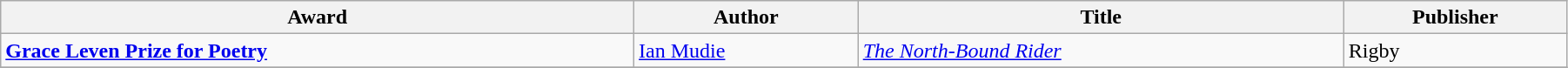<table class="wikitable" width=95%>
<tr>
<th>Award</th>
<th>Author</th>
<th>Title</th>
<th>Publisher</th>
</tr>
<tr>
<td><strong><a href='#'>Grace Leven Prize for Poetry</a></strong></td>
<td><a href='#'>Ian Mudie</a></td>
<td><em><a href='#'>The North-Bound Rider</a></em></td>
<td>Rigby</td>
</tr>
<tr>
</tr>
</table>
